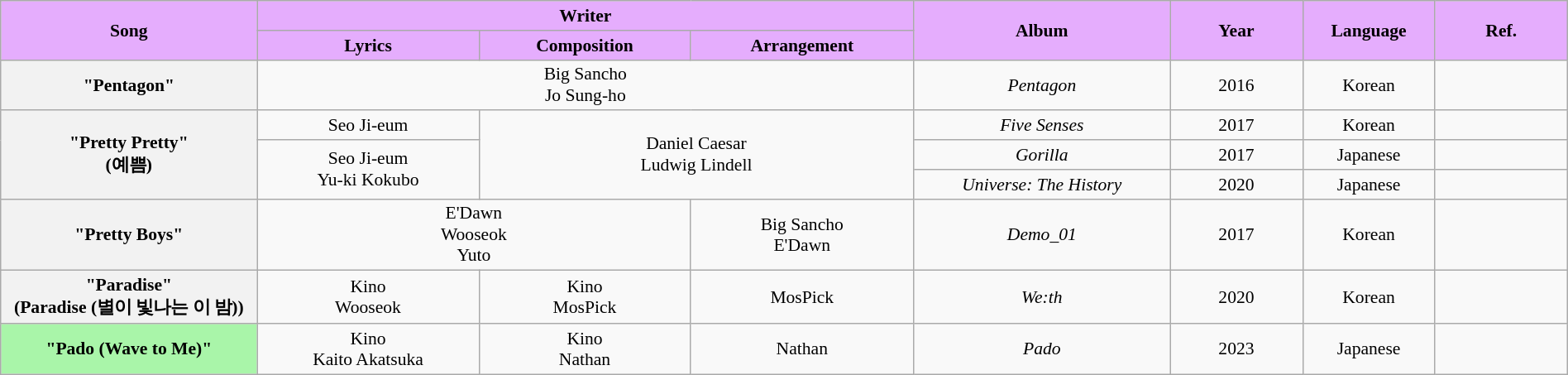<table class="wikitable" style="margin:0.5em auto; clear:both; font-size:.9em; text-align:center; width:100%">
<tr>
<th rowspan="2" style="width:200px; background:#E5ADFD;">Song</th>
<th colspan="3" style="width:700px; background:#E5ADFD;">Writer</th>
<th rowspan="2" style="width:200px; background:#E5ADFD;">Album</th>
<th rowspan="2" style="width:100px; background:#E5ADFD;">Year</th>
<th rowspan="2" style="width:100px; background:#E5ADFD;">Language</th>
<th rowspan="2" style="width:100px; background:#E5ADFD;">Ref.</th>
</tr>
<tr>
<th style=background:#E5ADFD;">Lyrics</th>
<th style=background:#E5ADFD;">Composition</th>
<th style=background:#E5ADFD;">Arrangement</th>
</tr>
<tr>
<th>"Pentagon"</th>
<td colspan="3">Big Sancho<br>Jo Sung-ho</td>
<td><em>Pentagon</em></td>
<td>2016</td>
<td>Korean</td>
<td></td>
</tr>
<tr>
<th rowspan="3">"Pretty Pretty" <br>(예쁨)</th>
<td>Seo Ji-eum</td>
<td colspan="2" rowspan="3">Daniel Caesar<br>Ludwig Lindell</td>
<td><em>Five Senses</em></td>
<td>2017</td>
<td>Korean</td>
<td></td>
</tr>
<tr>
<td rowspan="2">Seo Ji-eum<br>Yu-ki Kokubo</td>
<td><em>Gorilla</em></td>
<td>2017</td>
<td>Japanese</td>
<td></td>
</tr>
<tr>
<td><em>Universe: The History</em></td>
<td>2020</td>
<td>Japanese</td>
<td></td>
</tr>
<tr>
<th>"Pretty Boys" <br></th>
<td colspan="2">E'Dawn<br>Wooseok<br>Yuto</td>
<td>Big Sancho<br>E'Dawn</td>
<td><em>Demo_01</em></td>
<td>2017</td>
<td>Korean</td>
<td></td>
</tr>
<tr>
<th>"Paradise"<br>(Paradise (별이 빛나는 이 밤))</th>
<td>Kino<br>Wooseok</td>
<td>Kino<br>MosPick</td>
<td>MosPick</td>
<td><em>We:th</em></td>
<td>2020</td>
<td>Korean</td>
<td></td>
</tr>
<tr>
<th scope="row" style="background-color:#A9F5A9 ">"Pado (Wave to Me)"</th>
<td>Kino<br>Kaito Akatsuka</td>
<td>Kino<br>Nathan</td>
<td>Nathan</td>
<td><em>Pado</em></td>
<td>2023</td>
<td>Japanese</td>
<td></td>
</tr>
</table>
